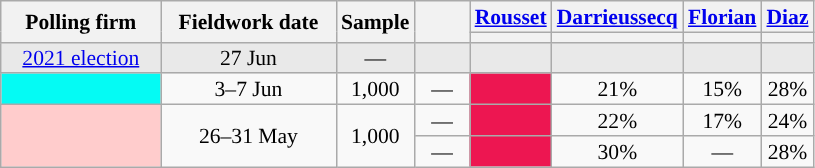<table class="wikitable" style="text-align:center;font-size:90%;line-height:14px;">
<tr>
<th rowspan="2" style="width:100px;">Polling firm</th>
<th rowspan="2" style="width:110px;">Fieldwork date</th>
<th rowspan="2" style="width:35px;">Sample</th>
<th rowspan="2" style="width:30px;"></th>
<th><a href='#'>Rousset</a><br></th>
<th><a href='#'>Darrieussecq</a><br></th>
<th><a href='#'>Florian</a><br></th>
<th><a href='#'>Diaz</a><br></th>
</tr>
<tr>
<th style="background:"></th>
<th style="background:"></th>
<th style="background:"></th>
<th style="background:"></th>
</tr>
<tr style="background:#E9E9E9;">
<td><a href='#'>2021 election</a></td>
<td data-sort-value="2021-06-27">27 Jun</td>
<td>—</td>
<td></td>
<td></td>
<td></td>
<td></td>
<td></td>
</tr>
<tr>
<td style="background:#04FBF4;"></td>
<td>3–7 Jun</td>
<td>1,000</td>
<td>—</td>
<td style="background:#ED1651;"><strong></strong></td>
<td>21%</td>
<td>15%</td>
<td>28%</td>
</tr>
<tr>
<td rowspan="2" style="background:#FFCCCC;"></td>
<td rowspan="2">26–31 May</td>
<td rowspan="2">1,000</td>
<td>—</td>
<td style="background:#ED1651;"><strong></strong></td>
<td>22%</td>
<td>17%</td>
<td>24%</td>
</tr>
<tr>
<td>—</td>
<td style="background:#ED1651;"><strong></strong></td>
<td>30%</td>
<td>—</td>
<td>28%</td>
</tr>
</table>
